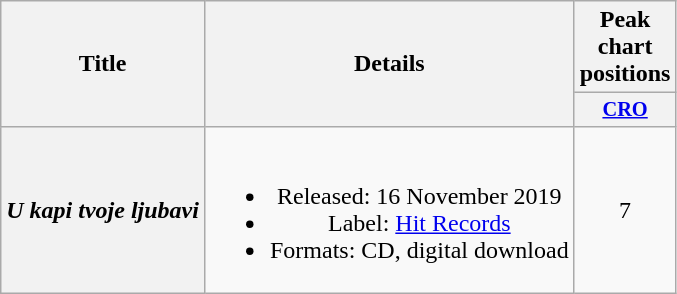<table class="wikitable plainrowheaders" style="text-align:center;">
<tr>
<th scope="col" rowspan="2">Title</th>
<th scope="col" rowspan="2">Details</th>
<th scope="col" colspan="1">Peak chart positions</th>
</tr>
<tr>
<th scope="col" style="width:3em;font-size:85%;"><a href='#'>CRO</a><br></th>
</tr>
<tr>
<th scope="row"><em>U kapi tvoje ljubavi</em></th>
<td><br><ul><li>Released: 16 November 2019</li><li>Label: <a href='#'>Hit Records</a></li><li>Formats: CD, digital download</li></ul></td>
<td>7</td>
</tr>
</table>
